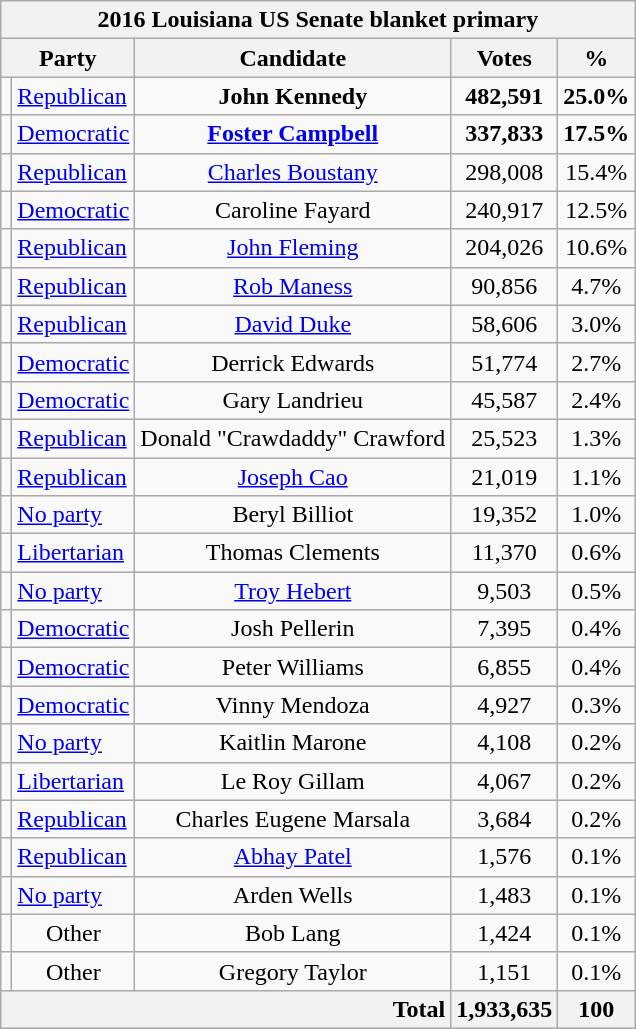<table class="wikitable sortable" style="text-align:center">
<tr>
<th colspan = 6>2016 Louisiana US Senate blanket primary</th>
</tr>
<tr>
<th colspan=2>Party</th>
<th>Candidate</th>
<th>Votes</th>
<th>%</th>
</tr>
<tr>
<td></td>
<td align=left><a href='#'>Republican</a></td>
<td><strong>John Kennedy</strong></td>
<td><strong>482,591</strong></td>
<td><strong>25.0%</strong></td>
</tr>
<tr>
<td></td>
<td align=left><a href='#'>Democratic</a></td>
<td><strong><a href='#'>Foster Campbell</a></strong></td>
<td><strong>337,833</strong></td>
<td><strong>17.5%</strong></td>
</tr>
<tr>
<td></td>
<td align=left><a href='#'>Republican</a></td>
<td><a href='#'>Charles Boustany</a></td>
<td>298,008</td>
<td>15.4%</td>
</tr>
<tr>
<td></td>
<td align=left><a href='#'>Democratic</a></td>
<td>Caroline Fayard</td>
<td>240,917</td>
<td>12.5%</td>
</tr>
<tr>
<td></td>
<td align=left><a href='#'>Republican</a></td>
<td><a href='#'>John Fleming</a></td>
<td>204,026</td>
<td>10.6%</td>
</tr>
<tr>
<td></td>
<td align=left><a href='#'>Republican</a></td>
<td><a href='#'>Rob Maness</a></td>
<td>90,856</td>
<td>4.7%</td>
</tr>
<tr>
<td></td>
<td align=left><a href='#'>Republican</a></td>
<td><a href='#'>David Duke</a></td>
<td>58,606</td>
<td>3.0%</td>
</tr>
<tr>
<td></td>
<td align=left><a href='#'>Democratic</a></td>
<td>Derrick Edwards</td>
<td>51,774</td>
<td>2.7%</td>
</tr>
<tr>
<td></td>
<td align=left><a href='#'>Democratic</a></td>
<td>Gary Landrieu</td>
<td>45,587</td>
<td>2.4%</td>
</tr>
<tr>
<td></td>
<td align=left><a href='#'>Republican</a></td>
<td>Donald "Crawdaddy" Crawford</td>
<td>25,523</td>
<td>1.3%</td>
</tr>
<tr>
<td></td>
<td align=left><a href='#'>Republican</a></td>
<td><a href='#'>Joseph Cao</a></td>
<td>21,019</td>
<td>1.1%</td>
</tr>
<tr>
<td></td>
<td align=left><a href='#'>No party</a></td>
<td>Beryl Billiot</td>
<td>19,352</td>
<td>1.0%</td>
</tr>
<tr>
<td></td>
<td align=left><a href='#'>Libertarian</a></td>
<td>Thomas Clements</td>
<td>11,370</td>
<td>0.6%</td>
</tr>
<tr>
<td></td>
<td align=left><a href='#'>No party</a></td>
<td><a href='#'>Troy Hebert</a></td>
<td>9,503</td>
<td>0.5%</td>
</tr>
<tr>
<td></td>
<td align=left><a href='#'>Democratic</a></td>
<td>Josh Pellerin</td>
<td>7,395</td>
<td>0.4%</td>
</tr>
<tr>
<td></td>
<td align=left><a href='#'>Democratic</a></td>
<td>Peter Williams</td>
<td>6,855</td>
<td>0.4%</td>
</tr>
<tr>
<td></td>
<td align=left><a href='#'>Democratic</a></td>
<td>Vinny Mendoza</td>
<td>4,927</td>
<td>0.3%</td>
</tr>
<tr>
<td></td>
<td align=left><a href='#'>No party</a></td>
<td>Kaitlin Marone</td>
<td>4,108</td>
<td>0.2%</td>
</tr>
<tr>
<td></td>
<td align=left><a href='#'>Libertarian</a></td>
<td>Le Roy Gillam</td>
<td>4,067</td>
<td>0.2%</td>
</tr>
<tr>
<td></td>
<td align=left><a href='#'>Republican</a></td>
<td>Charles Eugene Marsala</td>
<td>3,684</td>
<td>0.2%</td>
</tr>
<tr>
<td></td>
<td align=left><a href='#'>Republican</a></td>
<td><a href='#'>Abhay Patel</a></td>
<td>1,576</td>
<td>0.1%</td>
</tr>
<tr>
<td></td>
<td align=left><a href='#'>No party</a></td>
<td>Arden Wells</td>
<td>1,483</td>
<td>0.1%</td>
</tr>
<tr>
<td></td>
<td>Other</td>
<td>Bob Lang</td>
<td>1,424</td>
<td>0.1%</td>
</tr>
<tr>
<td></td>
<td>Other</td>
<td>Gregory Taylor</td>
<td>1,151</td>
<td>0.1%</td>
</tr>
<tr>
<th colspan=3; style="text-align:right;">Total</th>
<th>1,933,635</th>
<th>100</th>
</tr>
</table>
